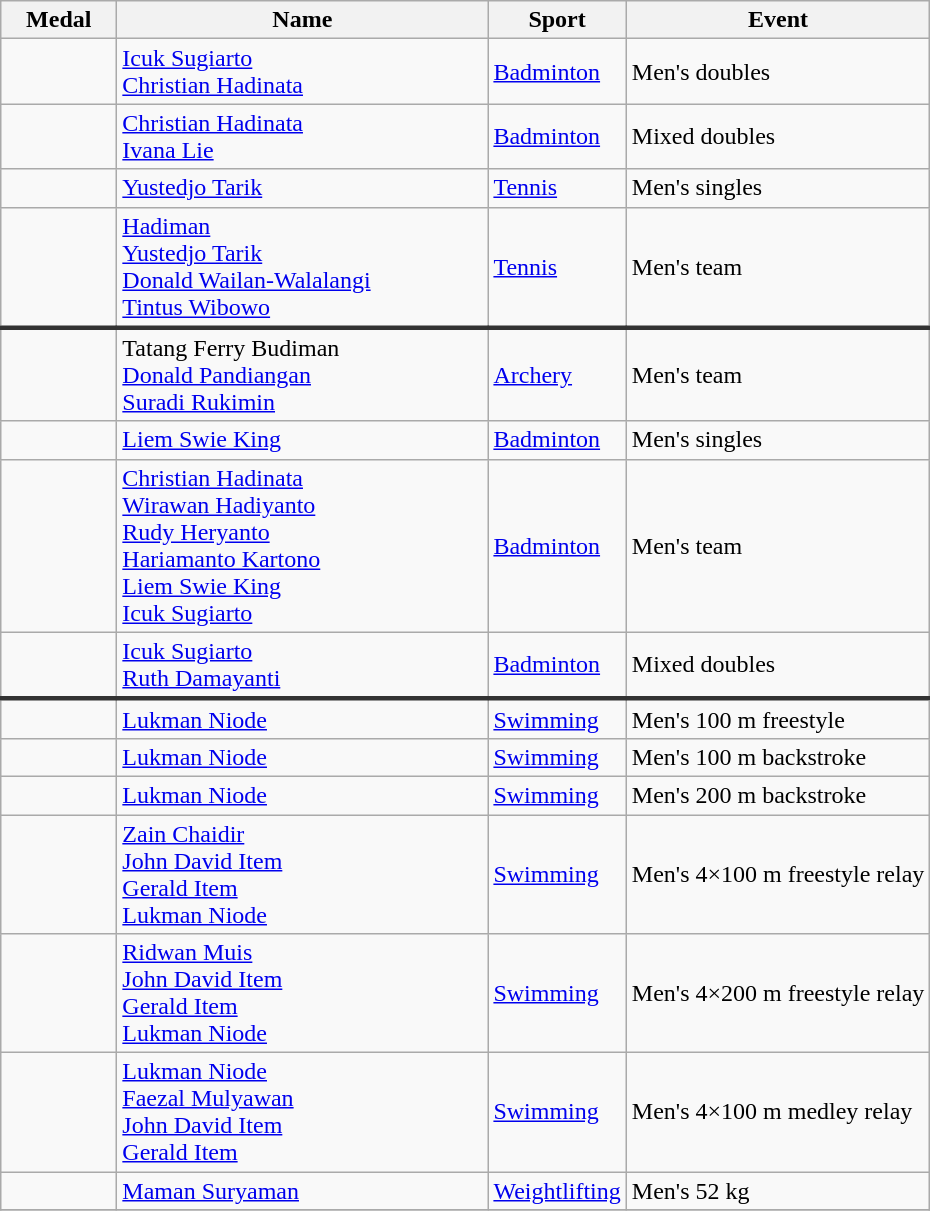<table class="wikitable sortable" style="text-align:left;">
<tr>
<th width="70">Medal</th>
<th width="240">Name</th>
<th>Sport</th>
<th>Event</th>
</tr>
<tr>
<td></td>
<td><a href='#'>Icuk Sugiarto</a><br><a href='#'>Christian Hadinata</a></td>
<td> <a href='#'>Badminton</a></td>
<td>Men's doubles</td>
</tr>
<tr>
<td></td>
<td><a href='#'>Christian Hadinata</a><br><a href='#'>Ivana Lie</a></td>
<td> <a href='#'>Badminton</a></td>
<td>Mixed doubles</td>
</tr>
<tr>
<td></td>
<td><a href='#'>Yustedjo Tarik</a></td>
<td> <a href='#'>Tennis</a></td>
<td>Men's singles</td>
</tr>
<tr>
<td></td>
<td><a href='#'>Hadiman</a><br><a href='#'>Yustedjo Tarik</a><br><a href='#'>Donald Wailan-Walalangi</a><br><a href='#'>Tintus Wibowo</a></td>
<td> <a href='#'>Tennis</a></td>
<td>Men's team</td>
</tr>
<tr style="border-top: 3px solid #333333;">
<td></td>
<td>Tatang Ferry Budiman<br><a href='#'>Donald Pandiangan</a><br><a href='#'>Suradi Rukimin</a></td>
<td> <a href='#'>Archery</a></td>
<td>Men's team</td>
</tr>
<tr>
<td></td>
<td><a href='#'>Liem Swie King</a></td>
<td> <a href='#'>Badminton</a></td>
<td>Men's singles</td>
</tr>
<tr>
<td></td>
<td><a href='#'>Christian Hadinata</a><br><a href='#'>Wirawan Hadiyanto</a><br><a href='#'>Rudy Heryanto</a><br><a href='#'>Hariamanto Kartono</a><br><a href='#'>Liem Swie King</a><br><a href='#'>Icuk Sugiarto</a></td>
<td> <a href='#'>Badminton</a></td>
<td>Men's team</td>
</tr>
<tr>
<td></td>
<td><a href='#'>Icuk Sugiarto</a><br><a href='#'>Ruth Damayanti</a></td>
<td> <a href='#'>Badminton</a></td>
<td>Mixed doubles</td>
</tr>
<tr style="border-top: 3px solid #333333;">
<td></td>
<td><a href='#'>Lukman Niode</a></td>
<td>  <a href='#'>Swimming</a></td>
<td>Men's 100 m freestyle</td>
</tr>
<tr>
<td></td>
<td><a href='#'>Lukman Niode</a></td>
<td> <a href='#'>Swimming</a></td>
<td>Men's 100 m backstroke</td>
</tr>
<tr>
<td></td>
<td><a href='#'>Lukman Niode</a></td>
<td>  <a href='#'>Swimming</a></td>
<td>Men's 200 m backstroke</td>
</tr>
<tr>
<td></td>
<td><a href='#'>Zain Chaidir</a><br><a href='#'>John David Item</a><br><a href='#'>Gerald Item</a><br><a href='#'>Lukman Niode</a></td>
<td>  <a href='#'>Swimming</a></td>
<td>Men's 4×100 m freestyle relay</td>
</tr>
<tr>
<td></td>
<td><a href='#'>Ridwan Muis</a><br><a href='#'>John David Item</a><br><a href='#'>Gerald Item</a><br><a href='#'>Lukman Niode</a></td>
<td> <a href='#'>Swimming</a></td>
<td>Men's 4×200 m freestyle relay</td>
</tr>
<tr>
<td></td>
<td><a href='#'>Lukman Niode</a><br><a href='#'>Faezal Mulyawan</a><br><a href='#'>John David Item</a><br><a href='#'>Gerald Item</a></td>
<td> <a href='#'>Swimming</a></td>
<td>Men's 4×100 m medley relay</td>
</tr>
<tr>
<td></td>
<td><a href='#'>Maman Suryaman</a></td>
<td>   <a href='#'>Weightlifting</a></td>
<td>Men's 52 kg</td>
</tr>
<tr>
</tr>
</table>
